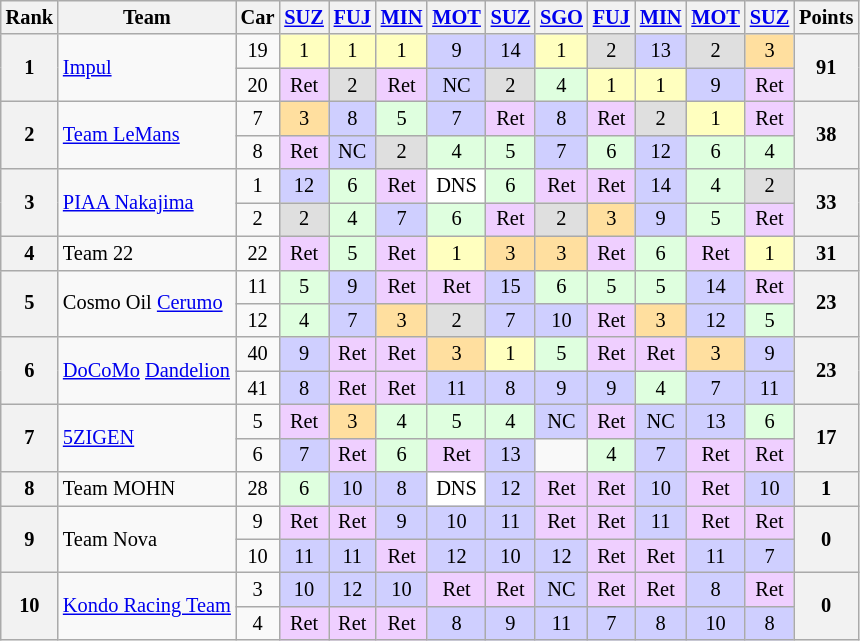<table class="wikitable" style="font-size: 85%; text-align:center">
<tr>
<th>Rank</th>
<th>Team</th>
<th>Car</th>
<th><a href='#'>SUZ</a></th>
<th><a href='#'>FUJ</a></th>
<th><a href='#'>MIN</a></th>
<th><a href='#'>MOT</a></th>
<th><a href='#'>SUZ</a></th>
<th><a href='#'>SGO</a></th>
<th><a href='#'>FUJ</a></th>
<th><a href='#'>MIN</a></th>
<th><a href='#'>MOT</a></th>
<th><a href='#'>SUZ</a></th>
<th>Points</th>
</tr>
<tr>
<th rowspan=2>1</th>
<td rowspan=2 align="left"><a href='#'>Impul</a></td>
<td>19</td>
<td style="background:#FFFFBF;">1</td>
<td style="background:#FFFFBF;">1</td>
<td style="background:#FFFFBF;">1</td>
<td style="background:#CFCFFF;">9</td>
<td style="background:#CFCFFF;">14</td>
<td style="background:#FFFFBF;">1</td>
<td style="background:#DFDFDF;">2</td>
<td style="background:#CFCFFF;">13</td>
<td style="background:#DFDFDF;">2</td>
<td style="background:#FFDF9F;">3</td>
<th rowspan=2>91</th>
</tr>
<tr>
<td>20</td>
<td style="background:#EFCFFF;">Ret</td>
<td style="background:#DFDFDF;">2</td>
<td style="background:#EFCFFF;">Ret</td>
<td style="background:#CFCFFF;">NC</td>
<td style="background:#DFDFDF;">2</td>
<td style="background:#DFFFDF;">4</td>
<td style="background:#FFFFBF;">1</td>
<td style="background:#FFFFBF;">1</td>
<td style="background:#CFCFFF;">9</td>
<td style="background:#EFCFFF;">Ret</td>
</tr>
<tr>
<th rowspan=2>2</th>
<td rowspan=2 align="left"><a href='#'>Team LeMans</a></td>
<td>7</td>
<td style="background:#FFDF9F;">3</td>
<td style="background:#CFCFFF;">8</td>
<td style="background:#DFFFDF;">5</td>
<td style="background:#CFCFFF;">7</td>
<td style="background:#EFCFFF;">Ret</td>
<td style="background:#CFCFFF;">8</td>
<td style="background:#EFCFFF;">Ret</td>
<td style="background:#DFDFDF;">2</td>
<td style="background:#FFFFBF;">1</td>
<td style="background:#EFCFFF;">Ret</td>
<th rowspan=2>38</th>
</tr>
<tr>
<td>8</td>
<td style="background:#EFCFFF;">Ret</td>
<td style="background:#CFCFFF;">NC</td>
<td style="background:#DFDFDF;">2</td>
<td style="background:#DFFFDF;">4</td>
<td style="background:#DFFFDF;">5</td>
<td style="background:#CFCFFF;">7</td>
<td style="background:#DFFFDF;">6</td>
<td style="background:#CFCFFF;">12</td>
<td style="background:#DFFFDF;">6</td>
<td style="background:#DFFFDF;">4</td>
</tr>
<tr>
<th rowspan=2>3</th>
<td rowspan=2 align="left"><a href='#'>PIAA Nakajima</a></td>
<td>1</td>
<td style="background:#CFCFFF;">12</td>
<td style="background:#DFFFDF;">6</td>
<td style="background:#EFCFFF;">Ret</td>
<td style="background:#FFFFFF;">DNS</td>
<td style="background:#DFFFDF;">6</td>
<td style="background:#EFCFFF;">Ret</td>
<td style="background:#EFCFFF;">Ret</td>
<td style="background:#CFCFFF;">14</td>
<td style="background:#DFFFDF;">4</td>
<td style="background:#DFDFDF;">2</td>
<th rowspan=2>33</th>
</tr>
<tr>
<td>2</td>
<td style="background:#DFDFDF;">2</td>
<td style="background:#DFFFDF;">4</td>
<td style="background:#CFCFFF;">7</td>
<td style="background:#DFFFDF;">6</td>
<td style="background:#EFCFFF;">Ret</td>
<td style="background:#DFDFDF;">2</td>
<td style="background:#FFDF9F;">3</td>
<td style="background:#CFCFFF;">9</td>
<td style="background:#DFFFDF;">5</td>
<td style="background:#EFCFFF;">Ret</td>
</tr>
<tr>
<th>4</th>
<td align="left">Team 22</td>
<td>22</td>
<td style="background:#EFCFFF;">Ret</td>
<td style="background:#DFFFDF;">5</td>
<td style="background:#EFCFFF;">Ret</td>
<td style="background:#FFFFBF;">1</td>
<td style="background:#FFDF9F;">3</td>
<td style="background:#FFDF9F;">3</td>
<td style="background:#EFCFFF;">Ret</td>
<td style="background:#DFFFDF;">6</td>
<td style="background:#EFCFFF;">Ret</td>
<td style="background:#FFFFBF;">1</td>
<th>31</th>
</tr>
<tr>
<th rowspan=2>5</th>
<td rowspan=2 align="left">Cosmo Oil <a href='#'>Cerumo</a></td>
<td>11</td>
<td style="background:#DFFFDF;">5</td>
<td style="background:#CFCFFF;">9</td>
<td style="background:#EFCFFF;">Ret</td>
<td style="background:#EFCFFF;">Ret</td>
<td style="background:#CFCFFF;">15</td>
<td style="background:#DFFFDF;">6</td>
<td style="background:#DFFFDF;">5</td>
<td style="background:#DFFFDF;">5</td>
<td style="background:#CFCFFF;">14</td>
<td style="background:#EFCFFF;">Ret</td>
<th rowspan=2>23</th>
</tr>
<tr>
<td>12</td>
<td style="background:#DFFFDF;">4</td>
<td style="background:#CFCFFF;">7</td>
<td style="background:#FFDF9F;">3</td>
<td style="background:#DFDFDF;">2</td>
<td style="background:#CFCFFF;">7</td>
<td style="background:#CFCFFF;">10</td>
<td style="background:#EFCFFF;">Ret</td>
<td style="background:#FFDF9F;">3</td>
<td style="background:#CFCFFF;">12</td>
<td style="background:#DFFFDF;">5</td>
</tr>
<tr>
<th rowspan=2>6</th>
<td rowspan=2 align="left"><a href='#'>DoCoMo</a> <a href='#'>Dandelion</a></td>
<td>40</td>
<td style="background:#CFCFFF;">9</td>
<td style="background:#EFCFFF;">Ret</td>
<td style="background:#EFCFFF;">Ret</td>
<td style="background:#FFDF9F;">3</td>
<td style="background:#FFFFBF;">1</td>
<td style="background:#DFFFDF;">5</td>
<td style="background:#EFCFFF;">Ret</td>
<td style="background:#EFCFFF;">Ret</td>
<td style="background:#FFDF9F;">3</td>
<td style="background:#CFCFFF;">9</td>
<th rowspan=2>23</th>
</tr>
<tr>
<td>41</td>
<td style="background:#CFCFFF;">8</td>
<td style="background:#EFCFFF;">Ret</td>
<td style="background:#EFCFFF;">Ret</td>
<td style="background:#CFCFFF;">11</td>
<td style="background:#CFCFFF;">8</td>
<td style="background:#CFCFFF;">9</td>
<td style="background:#CFCFFF;">9</td>
<td style="background:#DFFFDF;">4</td>
<td style="background:#CFCFFF;">7</td>
<td style="background:#CFCFFF;">11</td>
</tr>
<tr>
<th rowspan=2>7</th>
<td rowspan=2 align="left"><a href='#'>5ZIGEN</a></td>
<td>5</td>
<td style="background:#EFCFFF;">Ret</td>
<td style="background:#FFDF9F;">3</td>
<td style="background:#DFFFDF;">4</td>
<td style="background:#DFFFDF;">5</td>
<td style="background:#DFFFDF;">4</td>
<td style="background:#CFCFFF;">NC</td>
<td style="background:#EFCFFF;">Ret</td>
<td style="background:#CFCFFF;">NC</td>
<td style="background:#CFCFFF;">13</td>
<td style="background:#DFFFDF;">6</td>
<th rowspan=2>17</th>
</tr>
<tr>
<td>6</td>
<td style="background:#CFCFFF;">7</td>
<td style="background:#EFCFFF;">Ret</td>
<td style="background:#DFFFDF;">6</td>
<td style="background:#EFCFFF;">Ret</td>
<td style="background:#CFCFFF;">13</td>
<td></td>
<td style="background:#DFFFDF;">4</td>
<td style="background:#CFCFFF;">7</td>
<td style="background:#EFCFFF;">Ret</td>
<td style="background:#EFCFFF;">Ret</td>
</tr>
<tr>
<th>8</th>
<td align="left">Team MOHN</td>
<td>28</td>
<td style="background:#DFFFDF;">6</td>
<td style="background:#CFCFFF;">10</td>
<td style="background:#CFCFFF;">8</td>
<td style="background:#FFFFFF;">DNS</td>
<td style="background:#CFCFFF;">12</td>
<td style="background:#EFCFFF;">Ret</td>
<td style="background:#EFCFFF;">Ret</td>
<td style="background:#CFCFFF;">10</td>
<td style="background:#EFCFFF;">Ret</td>
<td style="background:#CFCFFF;">10</td>
<th>1</th>
</tr>
<tr>
<th rowspan=2>9</th>
<td rowspan=2 align="left">Team Nova</td>
<td>9</td>
<td style="background:#EFCFFF;">Ret</td>
<td style="background:#EFCFFF;">Ret</td>
<td style="background:#CFCFFF;">9</td>
<td style="background:#CFCFFF;">10</td>
<td style="background:#CFCFFF;">11</td>
<td style="background:#EFCFFF;">Ret</td>
<td style="background:#EFCFFF;">Ret</td>
<td style="background:#CFCFFF;">11</td>
<td style="background:#EFCFFF;">Ret</td>
<td style="background:#EFCFFF;">Ret</td>
<th rowspan=2>0</th>
</tr>
<tr>
<td>10</td>
<td style="background:#CFCFFF;">11</td>
<td style="background:#CFCFFF;">11</td>
<td style="background:#EFCFFF;">Ret</td>
<td style="background:#CFCFFF;">12</td>
<td style="background:#CFCFFF;">10</td>
<td style="background:#CFCFFF;">12</td>
<td style="background:#EFCFFF;">Ret</td>
<td style="background:#EFCFFF;">Ret</td>
<td style="background:#CFCFFF;">11</td>
<td style="background:#CFCFFF;">7</td>
</tr>
<tr>
<th rowspan=2>10</th>
<td rowspan=2 align="left"><a href='#'>Kondo Racing Team</a></td>
<td>3</td>
<td style="background:#CFCFFF;">10</td>
<td style="background:#CFCFFF;">12</td>
<td style="background:#CFCFFF;">10</td>
<td style="background:#EFCFFF;">Ret</td>
<td style="background:#EFCFFF;">Ret</td>
<td style="background:#CFCFFF;">NC</td>
<td style="background:#EFCFFF;">Ret</td>
<td style="background:#EFCFFF;">Ret</td>
<td style="background:#CFCFFF;">8</td>
<td style="background:#EFCFFF;">Ret</td>
<th rowspan=2>0</th>
</tr>
<tr>
<td>4</td>
<td style="background:#EFCFFF;">Ret</td>
<td style="background:#EFCFFF;">Ret</td>
<td style="background:#EFCFFF;">Ret</td>
<td style="background:#CFCFFF;">8</td>
<td style="background:#CFCFFF;">9</td>
<td style="background:#CFCFFF;">11</td>
<td style="background:#CFCFFF;">7</td>
<td style="background:#CFCFFF;">8</td>
<td style="background:#CFCFFF;">10</td>
<td style="background:#CFCFFF;">8</td>
</tr>
</table>
